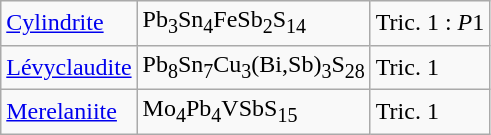<table class="wikitable">
<tr>
<td><a href='#'>Cylindrite</a></td>
<td>Pb<sub>3</sub>Sn<sub>4</sub>FeSb<sub>2</sub>S<sub>14</sub></td>
<td>Tric. 1 : <em>P</em>1</td>
</tr>
<tr>
<td><a href='#'>Lévyclaudite</a></td>
<td>Pb<sub>8</sub>Sn<sub>7</sub>Cu<sub>3</sub>(Bi,Sb)<sub>3</sub>S<sub>28</sub></td>
<td>Tric. 1</td>
</tr>
<tr>
<td><a href='#'>Merelaniite</a></td>
<td>Mo<sub>4</sub>Pb<sub>4</sub>VSbS<sub>15</sub></td>
<td>Tric. 1</td>
</tr>
</table>
